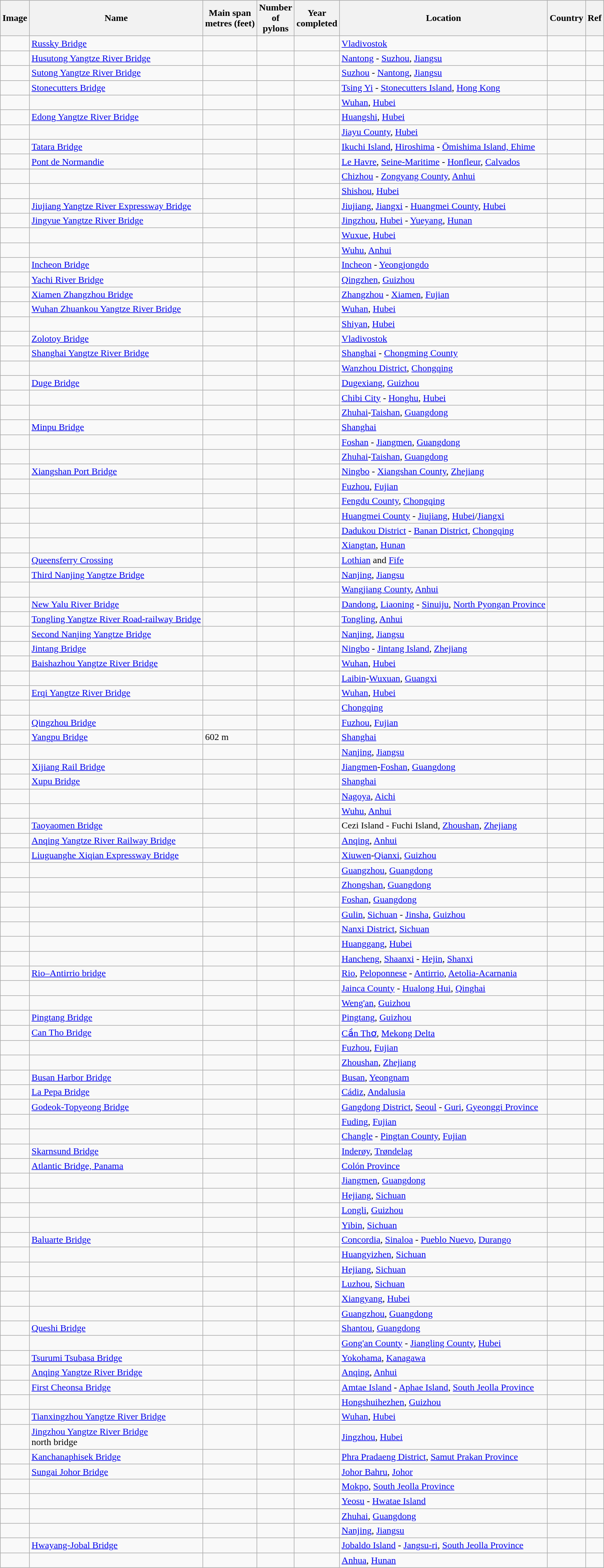<table class="wikitable sortable static-row-numbers" style="text-align:left; vertical-align:top">
<tr bgcolor=#efefef>
<th class="unsortable">Image</th>
<th>Name</th>
<th>Main span<br>metres (feet)</th>
<th>Number<br>of<br>pylons</th>
<th>Year<br>completed</th>
<th>Location</th>
<th>Country</th>
<th>Ref</th>
</tr>
<tr>
<td></td>
<td><a href='#'>Russky Bridge</a></td>
<td></td>
<td></td>
<td></td>
<td><a href='#'>Vladivostok</a><br><small></small></td>
<td></td>
<td></td>
</tr>
<tr>
<td></td>
<td><a href='#'>Husutong Yangtze River Bridge</a></td>
<td></td>
<td></td>
<td></td>
<td><a href='#'>Nantong</a> - <a href='#'>Suzhou</a>, <a href='#'>Jiangsu</a><br><small></small></td>
<td></td>
<td></td>
</tr>
<tr>
<td></td>
<td><a href='#'>Sutong Yangtze River Bridge</a></td>
<td></td>
<td></td>
<td></td>
<td><a href='#'>Suzhou</a> - <a href='#'>Nantong</a>, <a href='#'>Jiangsu</a><br><small></small></td>
<td></td>
<td></td>
</tr>
<tr>
<td></td>
<td><a href='#'>Stonecutters Bridge</a></td>
<td></td>
<td></td>
<td></td>
<td><a href='#'>Tsing Yi</a> - <a href='#'>Stonecutters Island</a>, <a href='#'>Hong Kong</a><br><small></small></td>
<td></td>
<td></td>
</tr>
<tr>
<td></td>
<td></td>
<td></td>
<td></td>
<td></td>
<td><a href='#'>Wuhan</a>, <a href='#'>Hubei</a><br><small></small></td>
<td></td>
<td></td>
</tr>
<tr>
<td></td>
<td><a href='#'>Edong Yangtze River Bridge</a></td>
<td></td>
<td></td>
<td></td>
<td><a href='#'>Huangshi</a>, <a href='#'>Hubei</a><br><small></small></td>
<td></td>
<td></td>
</tr>
<tr>
<td></td>
<td></td>
<td></td>
<td></td>
<td></td>
<td><a href='#'>Jiayu County</a>, <a href='#'>Hubei</a><br><small></small></td>
<td></td>
<td></td>
</tr>
<tr>
<td></td>
<td><a href='#'>Tatara Bridge</a></td>
<td></td>
<td></td>
<td></td>
<td><a href='#'>Ikuchi Island</a>, <a href='#'>Hiroshima</a> - <a href='#'>Ōmishima Island, Ehime</a><br><small></small></td>
<td></td>
<td></td>
</tr>
<tr>
<td></td>
<td><a href='#'>Pont de Normandie</a></td>
<td></td>
<td></td>
<td></td>
<td><a href='#'>Le Havre</a>, <a href='#'>Seine-Maritime</a> - <a href='#'>Honfleur</a>, <a href='#'>Calvados</a><br><small></small></td>
<td></td>
<td></td>
</tr>
<tr>
<td></td>
<td></td>
<td></td>
<td></td>
<td></td>
<td><a href='#'>Chizhou</a> - <a href='#'>Zongyang County</a>, <a href='#'>Anhui</a><br><small></small></td>
<td></td>
<td></td>
</tr>
<tr>
<td></td>
<td></td>
<td></td>
<td></td>
<td></td>
<td><a href='#'>Shishou</a>, <a href='#'>Hubei</a><br><small></small></td>
<td></td>
<td></td>
</tr>
<tr>
<td></td>
<td><a href='#'>Jiujiang Yangtze River Expressway Bridge</a></td>
<td></td>
<td></td>
<td></td>
<td><a href='#'>Jiujiang</a>, <a href='#'>Jiangxi</a> - <a href='#'>Huangmei County</a>, <a href='#'>Hubei</a><br><small></small></td>
<td></td>
<td></td>
</tr>
<tr>
<td></td>
<td><a href='#'>Jingyue Yangtze River Bridge</a></td>
<td></td>
<td></td>
<td></td>
<td><a href='#'>Jingzhou</a>, <a href='#'>Hubei</a> - <a href='#'>Yueyang</a>, <a href='#'>Hunan</a><br><small></small></td>
<td></td>
<td></td>
</tr>
<tr>
<td></td>
<td></td>
<td></td>
<td></td>
<td></td>
<td><a href='#'>Wuxue</a>, <a href='#'>Hubei</a><br><small></small></td>
<td></td>
<td></td>
</tr>
<tr>
<td></td>
<td></td>
<td></td>
<td></td>
<td></td>
<td><a href='#'>Wuhu</a>, <a href='#'>Anhui</a><br><small></small></td>
<td></td>
<td></td>
</tr>
<tr>
<td></td>
<td><a href='#'>Incheon Bridge</a></td>
<td></td>
<td></td>
<td></td>
<td><a href='#'>Incheon</a> - <a href='#'>Yeongjongdo</a><br><small></small></td>
<td></td>
<td></td>
</tr>
<tr>
<td></td>
<td><a href='#'>Yachi River Bridge</a></td>
<td></td>
<td></td>
<td></td>
<td><a href='#'>Qingzhen</a>, <a href='#'>Guizhou</a><br><small></small></td>
<td></td>
<td></td>
</tr>
<tr>
<td></td>
<td><a href='#'>Xiamen Zhangzhou Bridge</a></td>
<td></td>
<td></td>
<td></td>
<td><a href='#'>Zhangzhou</a> - <a href='#'>Xiamen</a>, <a href='#'>Fujian</a><br><small></small></td>
<td></td>
<td></td>
</tr>
<tr>
<td></td>
<td><a href='#'>Wuhan Zhuankou Yangtze River Bridge</a></td>
<td></td>
<td></td>
<td></td>
<td><a href='#'>Wuhan</a>, <a href='#'>Hubei</a><br><small></small></td>
<td></td>
<td></td>
</tr>
<tr>
<td></td>
<td></td>
<td></td>
<td></td>
<td></td>
<td><a href='#'>Shiyan</a>, <a href='#'>Hubei</a><br><small></small></td>
<td></td>
<td></td>
</tr>
<tr>
<td></td>
<td><a href='#'>Zolotoy Bridge</a></td>
<td></td>
<td></td>
<td></td>
<td><a href='#'>Vladivostok</a><br><small></small></td>
<td Russia></td>
<td></td>
</tr>
<tr>
<td></td>
<td><a href='#'>Shanghai Yangtze River Bridge</a></td>
<td></td>
<td></td>
<td></td>
<td><a href='#'>Shanghai</a> - <a href='#'>Chongming County</a><br><small></small></td>
<td></td>
<td></td>
</tr>
<tr>
<td></td>
<td></td>
<td></td>
<td></td>
<td></td>
<td><a href='#'>Wanzhou District</a>, <a href='#'>Chongqing</a><br><small></small></td>
<td></td>
<td></td>
</tr>
<tr>
<td></td>
<td><a href='#'>Duge Bridge</a></td>
<td></td>
<td></td>
<td></td>
<td><a href='#'>Dugexiang</a>, <a href='#'>Guizhou</a><br><small></small></td>
<td></td>
<td></td>
</tr>
<tr>
<td></td>
<td></td>
<td></td>
<td></td>
<td></td>
<td><a href='#'>Chibi City</a> - <a href='#'>Honghu</a>, <a href='#'>Hubei</a><br><small></small></td>
<td></td>
<td></td>
</tr>
<tr>
<td></td>
<td></td>
<td></td>
<td></td>
<td></td>
<td><a href='#'>Zhuhai</a>-<a href='#'>Taishan</a>, <a href='#'>Guangdong</a><br><small></small></td>
<td></td>
<td></td>
</tr>
<tr>
<td></td>
<td><a href='#'>Minpu Bridge</a></td>
<td></td>
<td></td>
<td></td>
<td><a href='#'>Shanghai</a><br><small></small></td>
<td></td>
<td></td>
</tr>
<tr>
<td></td>
<td></td>
<td></td>
<td></td>
<td></td>
<td><a href='#'>Foshan</a> - <a href='#'>Jiangmen</a>, <a href='#'>Guangdong</a><br><small></small></td>
<td></td>
<td></td>
</tr>
<tr>
<td></td>
<td></td>
<td></td>
<td></td>
<td></td>
<td><a href='#'>Zhuhai</a>-<a href='#'>Taishan</a>, <a href='#'>Guangdong</a><br><small></small></td>
<td></td>
<td></td>
</tr>
<tr>
<td></td>
<td><a href='#'>Xiangshan Port Bridge</a></td>
<td></td>
<td></td>
<td></td>
<td><a href='#'>Ningbo</a> - <a href='#'>Xiangshan County</a>, <a href='#'>Zhejiang</a><br><small></small></td>
<td></td>
<td></td>
</tr>
<tr>
<td></td>
<td></td>
<td></td>
<td></td>
<td></td>
<td><a href='#'>Fuzhou</a>, <a href='#'>Fujian</a><br><small></small></td>
<td></td>
<td></td>
</tr>
<tr>
<td></td>
<td></td>
<td></td>
<td></td>
<td></td>
<td><a href='#'>Fengdu County</a>, <a href='#'>Chongqing</a><br><small></small></td>
<td></td>
<td></td>
</tr>
<tr>
<td></td>
<td></td>
<td></td>
<td></td>
<td></td>
<td><a href='#'>Huangmei County</a> - <a href='#'>Jiujiang</a>, <a href='#'>Hubei</a>/<a href='#'>Jiangxi</a><br><small></small></td>
<td></td>
<td></td>
</tr>
<tr>
<td></td>
<td></td>
<td></td>
<td></td>
<td></td>
<td><a href='#'>Dadukou District</a> - <a href='#'>Banan District</a>, <a href='#'>Chongqing</a><br><small></small></td>
<td></td>
<td></td>
</tr>
<tr>
<td></td>
<td></td>
<td></td>
<td></td>
<td></td>
<td><a href='#'>Xiangtan</a>, <a href='#'>Hunan</a><small></small></td>
<td></td>
<td></td>
</tr>
<tr>
<td></td>
<td><a href='#'>Queensferry Crossing</a></td>
<td></td>
<td></td>
<td></td>
<td><a href='#'>Lothian</a> and <a href='#'>Fife</a><br><small></small></td>
<td></td>
<td></td>
</tr>
<tr>
<td></td>
<td><a href='#'>Third Nanjing Yangtze Bridge</a></td>
<td></td>
<td></td>
<td></td>
<td><a href='#'>Nanjing</a>, <a href='#'>Jiangsu</a><br><small></small></td>
<td></td>
<td></td>
</tr>
<tr>
<td></td>
<td></td>
<td></td>
<td></td>
<td></td>
<td><a href='#'>Wangjiang County</a>, <a href='#'>Anhui</a><br><small></small></td>
<td></td>
<td></td>
</tr>
<tr>
<td></td>
<td><a href='#'>New Yalu River Bridge</a></td>
<td></td>
<td></td>
<td></td>
<td><a href='#'>Dandong</a>, <a href='#'>Liaoning</a> - <a href='#'>Sinuiju</a>, <a href='#'>North Pyongan Province</a><br><small></small></td>
<td><br></td>
<td></td>
</tr>
<tr>
<td></td>
<td><a href='#'>Tongling Yangtze River Road-railway Bridge</a></td>
<td></td>
<td></td>
<td></td>
<td><a href='#'>Tongling</a>, <a href='#'>Anhui</a><br><small></small></td>
<td></td>
<td></td>
</tr>
<tr>
<td></td>
<td><a href='#'>Second Nanjing Yangtze Bridge</a></td>
<td></td>
<td></td>
<td></td>
<td><a href='#'>Nanjing</a>, <a href='#'>Jiangsu</a><br><small></small></td>
<td></td>
<td></td>
</tr>
<tr>
<td></td>
<td><a href='#'>Jintang Bridge</a></td>
<td></td>
<td></td>
<td></td>
<td><a href='#'>Ningbo</a> - <a href='#'>Jintang Island</a>, <a href='#'>Zhejiang</a><br><small></small></td>
<td></td>
<td></td>
</tr>
<tr>
<td></td>
<td><a href='#'>Baishazhou Yangtze River Bridge</a></td>
<td></td>
<td></td>
<td></td>
<td><a href='#'>Wuhan</a>, <a href='#'>Hubei</a><br><small></small></td>
<td></td>
<td></td>
</tr>
<tr>
<td></td>
<td></td>
<td></td>
<td></td>
<td></td>
<td><a href='#'>Laibin</a>-<a href='#'>Wuxuan</a>, <a href='#'>Guangxi</a></td>
<td></td>
<td></td>
</tr>
<tr>
<td></td>
<td><a href='#'>Erqi Yangtze River Bridge</a></td>
<td></td>
<td></td>
<td></td>
<td><a href='#'>Wuhan</a>, <a href='#'>Hubei</a><br><small></small></td>
<td></td>
<td></td>
</tr>
<tr>
<td></td>
<td></td>
<td></td>
<td></td>
<td></td>
<td><a href='#'>Chongqing</a><br><small></small></td>
<td></td>
<td></td>
</tr>
<tr>
<td></td>
<td><a href='#'>Qingzhou Bridge</a></td>
<td></td>
<td></td>
<td></td>
<td><a href='#'>Fuzhou</a>, <a href='#'>Fujian</a><br><small></small></td>
<td></td>
<td></td>
</tr>
<tr>
<td></td>
<td><a href='#'>Yangpu Bridge</a></td>
<td>602 m</td>
<td></td>
<td></td>
<td><a href='#'>Shanghai</a><br><small></small></td>
<td></td>
<td></td>
</tr>
<tr>
<td></td>
<td></td>
<td></td>
<td></td>
<td></td>
<td><a href='#'>Nanjing</a>, <a href='#'>Jiangsu</a><br><small></small></td>
<td></td>
<td></td>
</tr>
<tr>
<td></td>
<td><a href='#'>Xijiang Rail Bridge</a></td>
<td></td>
<td></td>
<td></td>
<td><a href='#'>Jiangmen</a>-<a href='#'>Foshan</a>, <a href='#'>Guangdong</a><br><small></small></td>
<td></td>
<td></td>
</tr>
<tr>
<td></td>
<td><a href='#'>Xupu Bridge</a></td>
<td></td>
<td></td>
<td></td>
<td><a href='#'>Shanghai</a><br><small></small></td>
<td></td>
<td></td>
</tr>
<tr>
<td></td>
<td></td>
<td></td>
<td></td>
<td></td>
<td><a href='#'>Nagoya</a>, <a href='#'>Aichi</a><br><small></small></td>
<td></td>
<td></td>
</tr>
<tr>
<td></td>
<td></td>
<td></td>
<td></td>
<td></td>
<td><a href='#'>Wuhu</a>, <a href='#'>Anhui</a><br><small></small></td>
<td></td>
<td></td>
</tr>
<tr>
<td></td>
<td><a href='#'>Taoyaomen Bridge</a></td>
<td></td>
<td></td>
<td></td>
<td>Cezi Island - Fuchi Island, <a href='#'>Zhoushan</a>, <a href='#'>Zhejiang</a><br><small></small></td>
<td></td>
<td></td>
</tr>
<tr>
<td></td>
<td><a href='#'>Anqing Yangtze River Railway Bridge</a></td>
<td></td>
<td></td>
<td></td>
<td><a href='#'>Anqing</a>, <a href='#'>Anhui</a><br><small></small></td>
<td></td>
<td></td>
</tr>
<tr>
<td></td>
<td><a href='#'>Liuguanghe Xiqian Expressway Bridge</a></td>
<td></td>
<td></td>
<td></td>
<td><a href='#'>Xiuwen</a>-<a href='#'>Qianxi</a>, <a href='#'>Guizhou</a><br><small></small></td>
<td></td>
<td></td>
</tr>
<tr>
<td></td>
<td></td>
<td></td>
<td></td>
<td></td>
<td><a href='#'>Guangzhou</a>, <a href='#'>Guangdong</a><br><small></small></td>
<td></td>
<td></td>
</tr>
<tr>
<td></td>
<td></td>
<td></td>
<td></td>
<td></td>
<td><a href='#'>Zhongshan</a>, <a href='#'>Guangdong</a><br><small></small></td>
<td></td>
<td></td>
</tr>
<tr>
<td></td>
<td></td>
<td></td>
<td></td>
<td></td>
<td><a href='#'>Foshan</a>, <a href='#'>Guangdong</a><br><small></small></td>
<td></td>
<td></td>
</tr>
<tr>
<td></td>
<td></td>
<td></td>
<td></td>
<td></td>
<td><a href='#'>Gulin</a>, <a href='#'>Sichuan</a> - <a href='#'>Jinsha</a>, <a href='#'>Guizhou</a><br><small></small></td>
<td></td>
<td></td>
</tr>
<tr>
<td></td>
<td></td>
<td></td>
<td></td>
<td></td>
<td><a href='#'>Nanxi District</a>, <a href='#'>Sichuan</a><br><small></small></td>
<td></td>
<td></td>
</tr>
<tr>
<td></td>
<td></td>
<td></td>
<td></td>
<td></td>
<td><a href='#'>Huanggang</a>, <a href='#'>Hubei</a><br><small></small></td>
<td></td>
<td></td>
</tr>
<tr>
<td></td>
<td></td>
<td></td>
<td></td>
<td></td>
<td><a href='#'>Hancheng</a>, <a href='#'>Shaanxi</a> - <a href='#'>Hejin</a>, <a href='#'>Shanxi</a><br><small></small></td>
<td></td>
<td></td>
</tr>
<tr>
<td></td>
<td><a href='#'>Rio–Antirrio bridge</a></td>
<td></td>
<td></td>
<td></td>
<td><a href='#'>Rio</a>, <a href='#'>Peloponnese</a> - <a href='#'>Antirrio</a>, <a href='#'>Aetolia-Acarnania</a><br><small></small></td>
<td></td>
<td></td>
</tr>
<tr>
<td></td>
<td></td>
<td></td>
<td></td>
<td></td>
<td><a href='#'>Jainca County</a> - <a href='#'>Hualong Hui</a>, <a href='#'>Qinghai</a><br><small></small></td>
<td></td>
<td></td>
</tr>
<tr>
<td></td>
<td></td>
<td></td>
<td></td>
<td></td>
<td><a href='#'>Weng'an</a>, <a href='#'>Guizhou</a><br><small></small></td>
<td></td>
<td></td>
</tr>
<tr>
<td></td>
<td><a href='#'>Pingtang Bridge</a></td>
<td></td>
<td></td>
<td></td>
<td><a href='#'>Pingtang</a>, <a href='#'>Guizhou</a><br><small></small></td>
<td></td>
</tr>
<tr>
<td></td>
<td><a href='#'>Can Tho Bridge</a></td>
<td></td>
<td></td>
<td></td>
<td><a href='#'>Cần Thơ</a>, <a href='#'>Mekong Delta</a><br><small></small></td>
<td></td>
<td></td>
</tr>
<tr>
<td></td>
<td></td>
<td></td>
<td></td>
<td></td>
<td><a href='#'>Fuzhou</a>, <a href='#'>Fujian</a><br><small></small></td>
<td></td>
<td></td>
</tr>
<tr>
<td></td>
<td></td>
<td></td>
<td></td>
<td></td>
<td><a href='#'>Zhoushan</a>, <a href='#'>Zhejiang</a><br><small></small></td>
<td></td>
<td></td>
</tr>
<tr>
<td></td>
<td><a href='#'>Busan Harbor Bridge</a></td>
<td></td>
<td></td>
<td></td>
<td><a href='#'>Busan</a>, <a href='#'>Yeongnam</a><br><small></small></td>
<td></td>
<td></td>
</tr>
<tr>
<td></td>
<td><a href='#'>La Pepa Bridge</a></td>
<td></td>
<td></td>
<td></td>
<td><a href='#'>Cádiz</a>, <a href='#'>Andalusia</a><br><small></small></td>
<td></td>
<td></td>
</tr>
<tr>
<td></td>
<td><a href='#'>Godeok-Topyeong Bridge</a></td>
<td></td>
<td></td>
<td></td>
<td><a href='#'>Gangdong District</a>, <a href='#'>Seoul</a> - <a href='#'>Guri</a>, <a href='#'>Gyeonggi Province</a><br><small></small></td>
<td></td>
<td></td>
</tr>
<tr>
<td></td>
<td></td>
<td></td>
<td></td>
<td></td>
<td><a href='#'>Fuding</a>, <a href='#'>Fujian</a><br><small></small></td>
<td></td>
<td></td>
</tr>
<tr>
<td></td>
<td></td>
<td></td>
<td></td>
<td></td>
<td><a href='#'>Changle</a> - <a href='#'>Pingtan County</a>, <a href='#'>Fujian</a><br><small></small></td>
<td></td>
<td></td>
</tr>
<tr>
<td></td>
<td><a href='#'>Skarnsund Bridge</a></td>
<td></td>
<td></td>
<td></td>
<td><a href='#'>Inderøy</a>, <a href='#'>Trøndelag</a><br><small></small></td>
<td></td>
<td></td>
</tr>
<tr>
<td></td>
<td><a href='#'>Atlantic Bridge, Panama</a></td>
<td></td>
<td></td>
<td></td>
<td><a href='#'>Colón Province</a><br><small></small></td>
<td></td>
<td></td>
</tr>
<tr>
<td></td>
<td></td>
<td></td>
<td></td>
<td></td>
<td><a href='#'>Jiangmen</a>, <a href='#'>Guangdong</a><br><small></small></td>
<td></td>
<td></td>
</tr>
<tr>
<td></td>
<td></td>
<td></td>
<td></td>
<td></td>
<td><a href='#'>Hejiang</a>, <a href='#'>Sichuan</a><br><small></small></td>
<td></td>
<td></td>
</tr>
<tr>
<td></td>
<td></td>
<td></td>
<td></td>
<td></td>
<td><a href='#'>Longli</a>, <a href='#'>Guizhou</a><br><small></small></td>
<td></td>
<td></td>
</tr>
<tr>
<td></td>
<td></td>
<td></td>
<td></td>
<td></td>
<td><a href='#'>Yibin</a>, <a href='#'>Sichuan</a><br><small></small></td>
<td></td>
<td></td>
</tr>
<tr>
<td></td>
<td><a href='#'>Baluarte Bridge</a></td>
<td></td>
<td></td>
<td></td>
<td><a href='#'>Concordia</a>, <a href='#'>Sinaloa</a> - <a href='#'>Pueblo Nuevo</a>, <a href='#'>Durango</a><br><small></small></td>
<td></td>
<td></td>
</tr>
<tr>
<td></td>
<td></td>
<td></td>
<td></td>
<td></td>
<td><a href='#'>Huangyizhen</a>, <a href='#'>Sichuan</a><br><small></small></td>
<td></td>
<td></td>
</tr>
<tr>
<td></td>
<td></td>
<td></td>
<td></td>
<td></td>
<td><a href='#'>Hejiang</a>, <a href='#'>Sichuan</a><small></small></td>
<td></td>
<td></td>
</tr>
<tr>
<td></td>
<td></td>
<td></td>
<td></td>
<td></td>
<td><a href='#'>Luzhou</a>, <a href='#'>Sichuan</a><small></small></td>
<td></td>
<td></td>
</tr>
<tr>
<td></td>
<td></td>
<td></td>
<td></td>
<td></td>
<td><a href='#'>Xiangyang</a>, <a href='#'>Hubei</a><br><small></small></td>
<td></td>
<td></td>
</tr>
<tr>
<td></td>
<td></td>
<td></td>
<td></td>
<td></td>
<td><a href='#'>Guangzhou</a>, <a href='#'>Guangdong</a><br><small></small></td>
<td></td>
<td></td>
</tr>
<tr>
<td></td>
<td><a href='#'>Queshi Bridge</a></td>
<td></td>
<td></td>
<td></td>
<td><a href='#'>Shantou</a>, <a href='#'>Guangdong</a><br><small></small></td>
<td></td>
<td></td>
</tr>
<tr>
<td></td>
<td></td>
<td></td>
<td></td>
<td></td>
<td><a href='#'>Gong'an County</a> - <a href='#'>Jiangling County</a>, <a href='#'>Hubei</a><br><small></small></td>
<td></td>
<td></td>
</tr>
<tr>
<td></td>
<td><a href='#'>Tsurumi Tsubasa Bridge</a></td>
<td></td>
<td></td>
<td></td>
<td><a href='#'>Yokohama</a>, <a href='#'>Kanagawa</a><br><small></small></td>
<td></td>
<td></td>
</tr>
<tr>
<td></td>
<td><a href='#'>Anqing Yangtze River Bridge</a></td>
<td></td>
<td></td>
<td></td>
<td><a href='#'>Anqing</a>, <a href='#'>Anhui</a><br><small></small></td>
<td></td>
<td></td>
</tr>
<tr>
<td></td>
<td><a href='#'>First Cheonsa Bridge</a></td>
<td></td>
<td></td>
<td></td>
<td><a href='#'>Amtae Island</a> - <a href='#'>Aphae Island</a>, <a href='#'>South Jeolla Province</a><br><small></small></td>
<td></td>
<td></td>
</tr>
<tr>
<td></td>
<td></td>
<td></td>
<td></td>
<td></td>
<td><a href='#'>Hongshuihezhen</a>, <a href='#'>Guizhou</a><br><small></small></td>
<td></td>
<td></td>
</tr>
<tr>
<td></td>
<td><a href='#'>Tianxingzhou Yangtze River Bridge</a></td>
<td></td>
<td></td>
<td></td>
<td><a href='#'>Wuhan</a>, <a href='#'>Hubei</a><br><small></small></td>
<td></td>
<td></td>
</tr>
<tr>
<td></td>
<td><a href='#'>Jingzhou Yangtze River Bridge</a><br>north bridge</td>
<td></td>
<td></td>
<td></td>
<td><a href='#'>Jingzhou</a>, <a href='#'>Hubei</a><br><small></small></td>
<td></td>
<td></td>
</tr>
<tr>
<td></td>
<td><a href='#'>Kanchanaphisek Bridge</a></td>
<td></td>
<td></td>
<td></td>
<td><a href='#'>Phra Pradaeng District</a>, <a href='#'>Samut Prakan Province</a><br><small></small></td>
<td></td>
<td></td>
</tr>
<tr>
<td></td>
<td><a href='#'>Sungai Johor Bridge</a></td>
<td></td>
<td></td>
<td></td>
<td><a href='#'>Johor Bahru</a>, <a href='#'>Johor</a><br><small></small></td>
<td></td>
<td></td>
</tr>
<tr>
<td></td>
<td></td>
<td></td>
<td></td>
<td></td>
<td><a href='#'>Mokpo</a>, <a href='#'>South Jeolla Province</a><br><small></small></td>
<td></td>
<td></td>
</tr>
<tr>
<td></td>
<td></td>
<td></td>
<td></td>
<td></td>
<td><a href='#'>Yeosu</a> - <a href='#'>Hwatae Island</a><br><small></small></td>
<td></td>
<td></td>
</tr>
<tr>
<td></td>
<td></td>
<td></td>
<td></td>
<td></td>
<td><a href='#'>Zhuhai</a>, <a href='#'>Guangdong</a><br><small></small></td>
<td></td>
<td></td>
</tr>
<tr>
<td></td>
<td></td>
<td></td>
<td></td>
<td></td>
<td><a href='#'>Nanjing</a>, <a href='#'>Jiangsu</a><br><small></small></td>
<td></td>
<td></td>
</tr>
<tr>
<td></td>
<td><a href='#'>Hwayang-Jobal Bridge</a></td>
<td></td>
<td></td>
<td></td>
<td><a href='#'>Jobaldo Island</a> - <a href='#'>Jangsu-ri</a>, <a href='#'>South Jeolla Province</a><br><small></small></td>
<td></td>
<td></td>
</tr>
<tr>
<td></td>
<td></td>
<td></td>
<td></td>
<td></td>
<td><a href='#'>Anhua</a>, <a href='#'>Hunan</a><br><small></small></td>
<td></td>
<td></td>
</tr>
</table>
